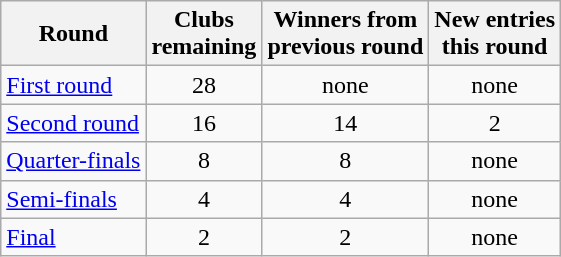<table class="wikitable">
<tr>
<th>Round</th>
<th>Clubs<br>remaining</th>
<th>Winners from<br>previous round</th>
<th>New entries<br>this round</th>
</tr>
<tr>
<td><a href='#'>First round</a></td>
<td style="text-align:center;">28</td>
<td style="text-align:center;">none</td>
<td style="text-align:center;">none</td>
</tr>
<tr>
<td><a href='#'>Second round</a></td>
<td style="text-align:center;">16</td>
<td style="text-align:center;">14</td>
<td style="text-align:center;">2</td>
</tr>
<tr>
<td><a href='#'>Quarter-finals</a></td>
<td style="text-align:center;">8</td>
<td style="text-align:center;">8</td>
<td style="text-align:center;">none</td>
</tr>
<tr>
<td><a href='#'>Semi-finals</a></td>
<td style="text-align:center;">4</td>
<td style="text-align:center;">4</td>
<td style="text-align:center;">none</td>
</tr>
<tr>
<td><a href='#'>Final</a></td>
<td style="text-align:center;">2</td>
<td style="text-align:center;">2</td>
<td style="text-align:center;">none</td>
</tr>
</table>
